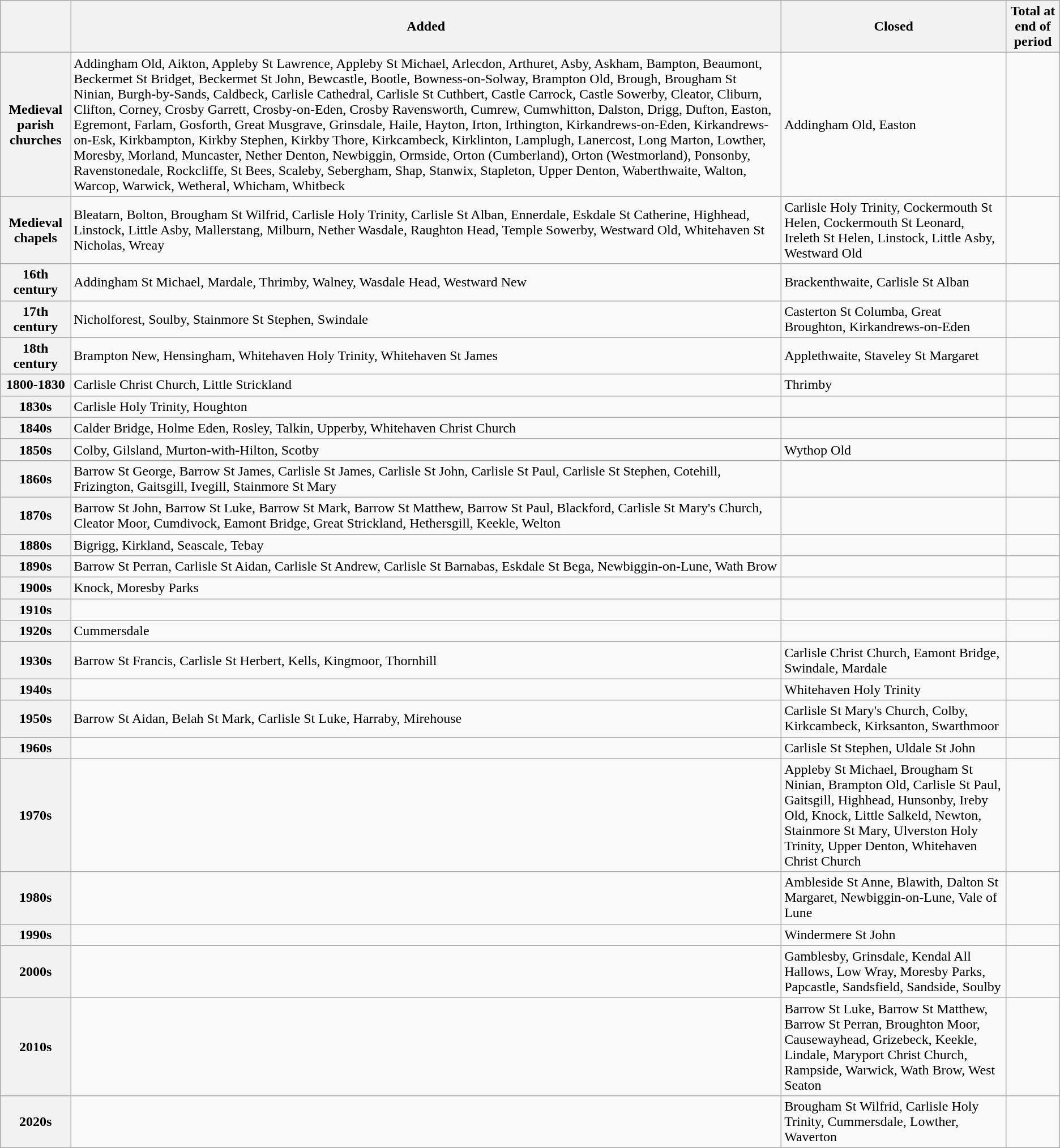<table class="wikitable">
<tr>
<th></th>
<th>Added</th>
<th>Closed</th>
<th>Total at end of period</th>
</tr>
<tr>
<th>Medieval parish churches</th>
<td>Addingham Old, Aikton, Appleby St Lawrence, Appleby St Michael, Arlecdon, Arthuret, Asby, Askham, Bampton, Beaumont, Beckermet St Bridget, Beckermet St John, Bewcastle, Bootle, Bowness-on-Solway, Brampton Old, Brough, Brougham St Ninian, Burgh-by-Sands, Caldbeck, Carlisle Cathedral, Carlisle St Cuthbert, Castle Carrock, Castle Sowerby, Cleator, Cliburn, Clifton, Corney, Crosby Garrett, Crosby-on-Eden, Crosby Ravensworth, Cumrew, Cumwhitton, Dalston, Drigg, Dufton, Easton, Egremont, Farlam, Gosforth, Great Musgrave, Grinsdale, Haile, Hayton, Irton, Irthington, Kirkandrews-on-Eden, Kirkandrews-on-Esk, Kirkbampton, Kirkby Stephen, Kirkby Thore, Kirkcambeck, Kirklinton, Lamplugh, Lanercost, Long Marton, Lowther, Moresby, Morland, Muncaster, Nether Denton, Newbiggin, Ormside, Orton (Cumberland), Orton (Westmorland), Ponsonby, Ravenstonedale, Rockcliffe, St Bees, Scaleby, Sebergham, Shap, Stanwix, Stapleton, Upper Denton, Waberthwaite, Walton, Warcop, Warwick, Wetheral, Whicham, Whitbeck</td>
<td>Addingham Old, Easton</td>
<td></td>
</tr>
<tr>
<th>Medieval chapels</th>
<td>Bleatarn, Bolton, Brougham St Wilfrid, Carlisle Holy Trinity, Carlisle St Alban, Ennerdale, Eskdale St Catherine, Highhead, Linstock, Little Asby, Mallerstang, Milburn, Nether Wasdale, Raughton Head, Temple Sowerby, Westward Old, Whitehaven St Nicholas, Wreay</td>
<td>Carlisle Holy Trinity, Cockermouth St Helen, Cockermouth St Leonard, Ireleth St Helen, Linstock, Little Asby, Westward Old</td>
<td></td>
</tr>
<tr>
<th>16th century</th>
<td>Addingham St Michael, Mardale, Thrimby, Walney, Wasdale Head, Westward New</td>
<td>Brackenthwaite, Carlisle St Alban</td>
<td></td>
</tr>
<tr>
<th>17th century</th>
<td>Nicholforest, Soulby, Stainmore St Stephen, Swindale</td>
<td>Casterton St Columba, Great Broughton, Kirkandrews-on-Eden</td>
<td></td>
</tr>
<tr>
<th>18th century</th>
<td>Brampton New, Hensingham, Whitehaven Holy Trinity, Whitehaven St James</td>
<td>Applethwaite, Staveley St Margaret</td>
<td></td>
</tr>
<tr>
<th>1800-1830</th>
<td>Carlisle Christ Church, Little Strickland</td>
<td>Thrimby</td>
<td></td>
</tr>
<tr>
<th>1830s</th>
<td>Carlisle Holy Trinity, Houghton</td>
<td></td>
<td></td>
</tr>
<tr>
<th>1840s</th>
<td>Calder Bridge, Holme Eden, Rosley, Talkin, Upperby, Whitehaven Christ Church</td>
<td></td>
<td></td>
</tr>
<tr>
<th>1850s</th>
<td>Colby, Gilsland, Murton-with-Hilton, Scotby</td>
<td>Wythop Old</td>
<td></td>
</tr>
<tr>
<th>1860s</th>
<td>Barrow St George, Barrow St James, Carlisle St James, Carlisle St John, Carlisle St Paul, Carlisle St Stephen, Cotehill, Frizington, Gaitsgill, Ivegill, Stainmore St Mary</td>
<td></td>
<td></td>
</tr>
<tr>
<th>1870s</th>
<td>Barrow St John, Barrow St Luke, Barrow St Mark, Barrow St Matthew, Barrow St Paul, Blackford, Carlisle St Mary's Church, Cleator Moor, Cumdivock, Eamont Bridge, Great Strickland, Hethersgill, Keekle, Welton</td>
<td></td>
<td></td>
</tr>
<tr>
<th>1880s</th>
<td>Bigrigg, Kirkland, Seascale, Tebay</td>
<td></td>
<td></td>
</tr>
<tr>
<th>1890s</th>
<td>Barrow St Perran, Carlisle St Aidan, Carlisle St Andrew, Carlisle St Barnabas, Eskdale St Bega, Newbiggin-on-Lune, Wath Brow</td>
<td></td>
<td></td>
</tr>
<tr>
<th>1900s</th>
<td>Knock, Moresby Parks</td>
<td></td>
<td></td>
</tr>
<tr>
<th>1910s</th>
<td></td>
<td></td>
<td></td>
</tr>
<tr>
<th>1920s</th>
<td>Cummersdale</td>
<td></td>
<td></td>
</tr>
<tr>
<th>1930s</th>
<td>Barrow St Francis, Carlisle St Herbert, Kells, Kingmoor, Thornhill</td>
<td>Carlisle Christ Church, Eamont Bridge, Swindale, Mardale</td>
<td></td>
</tr>
<tr>
<th>1940s</th>
<td></td>
<td>Whitehaven Holy Trinity</td>
<td></td>
</tr>
<tr>
<th>1950s</th>
<td>Barrow St Aidan, Belah St Mark, Carlisle St Luke, Harraby, Mirehouse</td>
<td>Carlisle St Mary's Church, Colby, Kirkcambeck, Kirksanton, Swarthmoor</td>
<td></td>
</tr>
<tr>
<th>1960s</th>
<td></td>
<td>Carlisle St Stephen, Uldale St John</td>
<td></td>
</tr>
<tr>
<th>1970s</th>
<td></td>
<td>Appleby St Michael, Brougham St Ninian, Brampton Old, Carlisle St Paul, Gaitsgill, Highhead, Hunsonby, Ireby Old, Knock, Little Salkeld, Newton, Stainmore St Mary, Ulverston Holy Trinity, Upper Denton, Whitehaven Christ Church</td>
<td></td>
</tr>
<tr>
<th>1980s</th>
<td></td>
<td>Ambleside St Anne, Blawith, Dalton St Margaret, Newbiggin-on-Lune, Vale of Lune</td>
<td></td>
</tr>
<tr>
<th>1990s</th>
<td></td>
<td>Windermere St John</td>
<td></td>
</tr>
<tr>
<th>2000s</th>
<td></td>
<td>Gamblesby, Grinsdale, Kendal All Hallows, Low Wray, Moresby Parks, Papcastle, Sandsfield, Sandside, Soulby</td>
<td></td>
</tr>
<tr>
<th>2010s</th>
<td></td>
<td>Barrow St Luke, Barrow St Matthew, Barrow St Perran, Broughton Moor, Causewayhead, Grizebeck, Keekle, Lindale, Maryport Christ Church, Rampside, Warwick, Wath Brow, West Seaton</td>
<td></td>
</tr>
<tr>
<th>2020s</th>
<td></td>
<td>Brougham St Wilfrid, Carlisle Holy Trinity, Cummersdale, Lowther, Waverton</td>
<td></td>
</tr>
</table>
